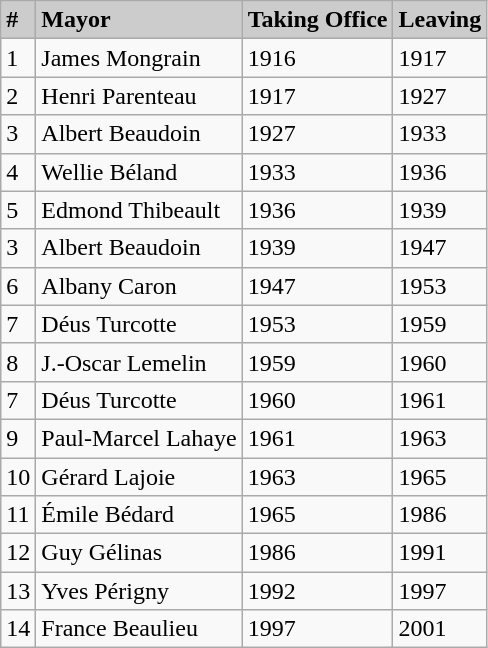<table class="wikitable">
<tr>
<td bgcolor=#cccccc><strong>#</strong></td>
<td bgcolor=#cccccc><strong>Mayor</strong></td>
<td bgcolor=#cccccc><strong>Taking Office</strong></td>
<td bgcolor=#cccccc><strong>Leaving</strong></td>
</tr>
<tr>
<td>1</td>
<td>James Mongrain</td>
<td>1916</td>
<td>1917</td>
</tr>
<tr>
<td>2</td>
<td>Henri Parenteau</td>
<td>1917</td>
<td>1927</td>
</tr>
<tr>
<td>3</td>
<td>Albert Beaudoin</td>
<td>1927</td>
<td>1933</td>
</tr>
<tr>
<td>4</td>
<td>Wellie Béland</td>
<td>1933</td>
<td>1936</td>
</tr>
<tr>
<td>5</td>
<td>Edmond Thibeault</td>
<td>1936</td>
<td>1939</td>
</tr>
<tr>
<td>3</td>
<td>Albert Beaudoin</td>
<td>1939</td>
<td>1947</td>
</tr>
<tr>
<td>6</td>
<td>Albany Caron</td>
<td>1947</td>
<td>1953</td>
</tr>
<tr>
<td>7</td>
<td>Déus Turcotte</td>
<td>1953</td>
<td>1959</td>
</tr>
<tr>
<td>8</td>
<td>J.-Oscar Lemelin</td>
<td>1959</td>
<td>1960</td>
</tr>
<tr>
<td>7</td>
<td>Déus Turcotte</td>
<td>1960</td>
<td>1961</td>
</tr>
<tr>
<td>9</td>
<td>Paul-Marcel Lahaye</td>
<td>1961</td>
<td>1963</td>
</tr>
<tr>
<td>10</td>
<td>Gérard Lajoie</td>
<td>1963</td>
<td>1965</td>
</tr>
<tr>
<td>11</td>
<td>Émile Bédard</td>
<td>1965</td>
<td>1986</td>
</tr>
<tr>
<td>12</td>
<td>Guy Gélinas</td>
<td>1986</td>
<td>1991</td>
</tr>
<tr>
<td>13</td>
<td>Yves Périgny</td>
<td>1992</td>
<td>1997</td>
</tr>
<tr>
<td>14</td>
<td>France Beaulieu </td>
<td>1997</td>
<td>2001</td>
</tr>
</table>
